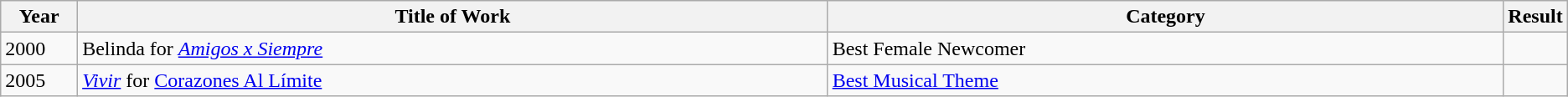<table class="wikitable" style="table-layout: fixed;">
<tr>
<th style="width:5%;">Year</th>
<th style="width:50%;">Title of Work</th>
<th style="width:50%;">Category</th>
<th style="width:10%;">Result</th>
</tr>
<tr>
<td>2000</td>
<td>Belinda for <em><a href='#'>Amigos x Siempre</a></em></td>
<td>Best Female Newcomer</td>
<td></td>
</tr>
<tr>
<td>2005</td>
<td><em><a href='#'>Vivir</a></em> for <a href='#'>Corazones Al Límite</a></td>
<td><a href='#'>Best Musical Theme</a></td>
<td></td>
</tr>
</table>
